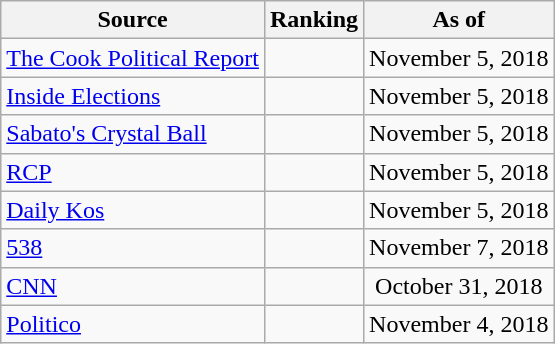<table class="wikitable" style="text-align:center">
<tr>
<th>Source</th>
<th>Ranking</th>
<th>As of</th>
</tr>
<tr>
<td align=left><a href='#'>The Cook Political Report</a></td>
<td></td>
<td>November 5, 2018</td>
</tr>
<tr>
<td align=left><a href='#'>Inside Elections</a></td>
<td></td>
<td>November 5, 2018</td>
</tr>
<tr>
<td align=left><a href='#'>Sabato's Crystal Ball</a></td>
<td></td>
<td>November 5, 2018</td>
</tr>
<tr>
<td align="left"><a href='#'>RCP</a></td>
<td></td>
<td>November 5, 2018</td>
</tr>
<tr>
<td align="left"><a href='#'>Daily Kos</a></td>
<td></td>
<td>November 5, 2018</td>
</tr>
<tr>
<td align="left"><a href='#'>538</a></td>
<td></td>
<td>November 7, 2018</td>
</tr>
<tr>
<td align="left"><a href='#'>CNN</a></td>
<td></td>
<td>October 31, 2018</td>
</tr>
<tr>
<td align="left"><a href='#'>Politico</a></td>
<td></td>
<td>November 4, 2018</td>
</tr>
</table>
